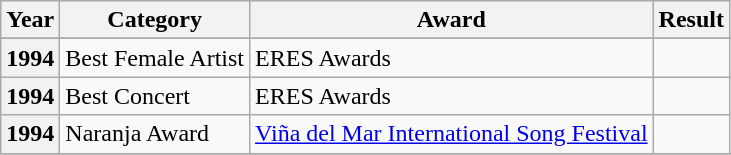<table class="wikitable sortable plainrowheaders">
<tr>
<th scope="col">Year</th>
<th scope="col">Category</th>
<th scope="col">Award</th>
<th scope="col">Result</th>
</tr>
<tr>
</tr>
<tr>
<th scope="row">1994</th>
<td>Best Female Artist</td>
<td>ERES Awards</td>
<td></td>
</tr>
<tr>
<th scope="row">1994</th>
<td>Best Concert</td>
<td>ERES Awards</td>
<td></td>
</tr>
<tr>
<th scope="row">1994</th>
<td>Naranja Award</td>
<td><a href='#'>Viña del Mar International Song Festival</a></td>
<td></td>
</tr>
<tr>
</tr>
</table>
